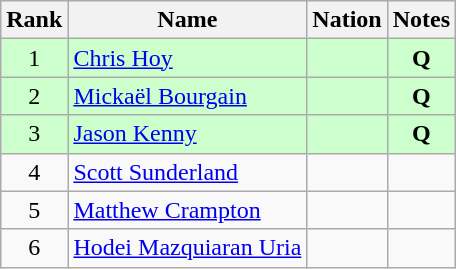<table class="wikitable sortable" style="text-align:center">
<tr>
<th>Rank</th>
<th>Name</th>
<th>Nation</th>
<th>Notes</th>
</tr>
<tr bgcolor=ccffcc>
<td>1</td>
<td align=left><a href='#'>Chris Hoy</a></td>
<td align=left></td>
<td><strong>Q</strong></td>
</tr>
<tr bgcolor=ccffcc>
<td>2</td>
<td align=left><a href='#'>Mickaël Bourgain</a></td>
<td align=left></td>
<td><strong>Q</strong></td>
</tr>
<tr bgcolor=ccffcc>
<td>3</td>
<td align=left><a href='#'>Jason Kenny</a></td>
<td align=left></td>
<td><strong>Q</strong></td>
</tr>
<tr>
<td>4</td>
<td align=left><a href='#'>Scott Sunderland</a></td>
<td align=left></td>
<td></td>
</tr>
<tr>
<td>5</td>
<td align=left><a href='#'>Matthew Crampton</a></td>
<td align=left></td>
<td></td>
</tr>
<tr>
<td>6</td>
<td align=left><a href='#'>Hodei Mazquiaran Uria</a></td>
<td align=left></td>
<td></td>
</tr>
</table>
